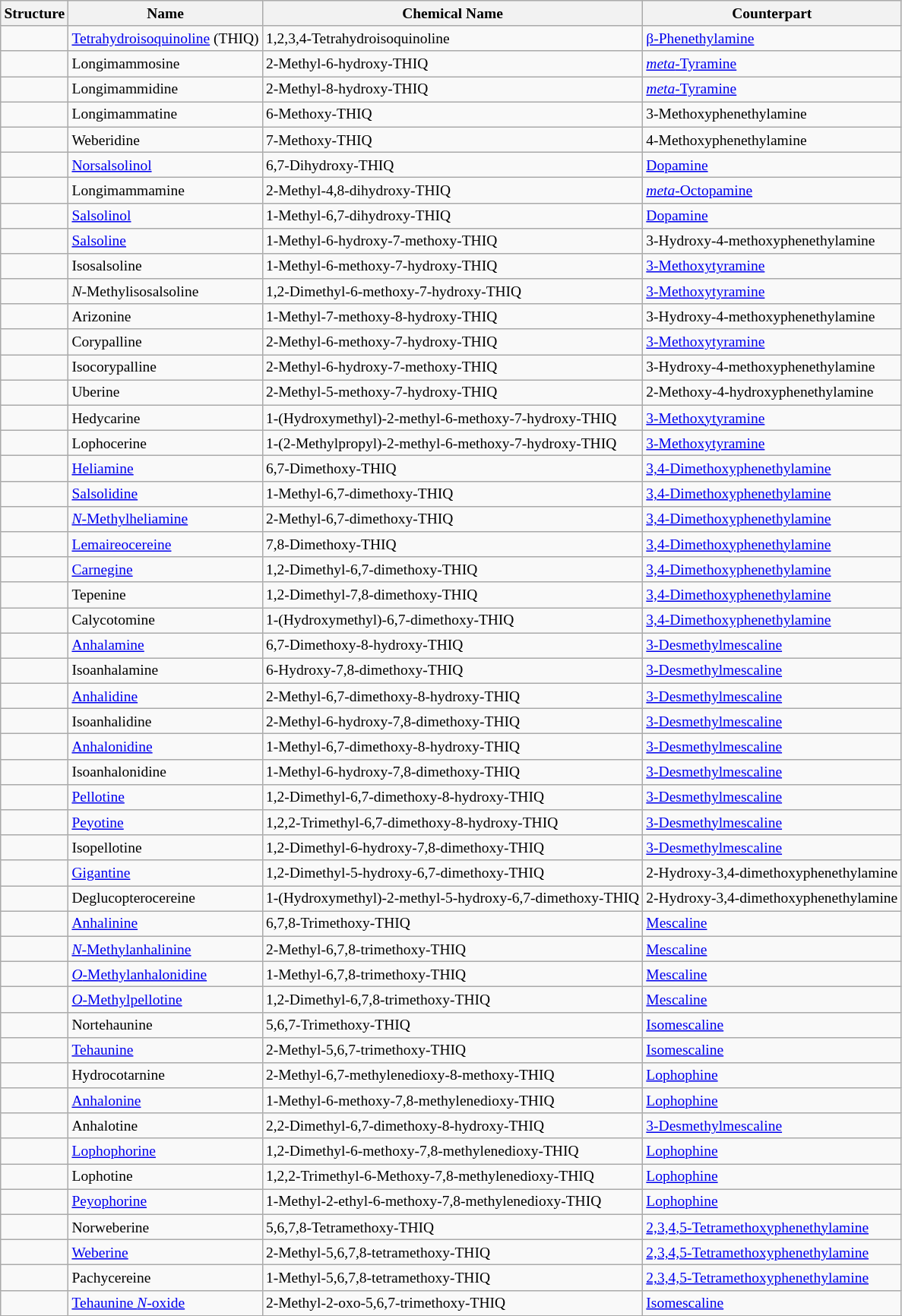<table class="wikitable sortable sticky-header" style="font-size:small;">
<tr>
<th>Structure</th>
<th>Name</th>
<th>Chemical Name</th>
<th> Counterpart</th>
</tr>
<tr>
<td></td>
<td><a href='#'>Tetrahydroisoquinoline</a> (THIQ)</td>
<td>1,2,3,4-Tetrahydroisoquinoline</td>
<td><a href='#'>β-Phenethylamine</a></td>
</tr>
<tr>
<td></td>
<td>Longimammosine</td>
<td>2-Methyl-6-hydroxy-THIQ</td>
<td><a href='#'><em>meta</em>-Tyramine</a></td>
</tr>
<tr>
<td></td>
<td>Longimammidine</td>
<td>2-Methyl-8-hydroxy-THIQ</td>
<td><a href='#'><em>meta</em>-Tyramine</a></td>
</tr>
<tr>
<td></td>
<td>Longimammatine</td>
<td>6-Methoxy-THIQ</td>
<td>3-Methoxyphenethylamine</td>
</tr>
<tr>
<td></td>
<td>Weberidine</td>
<td>7-Methoxy-THIQ</td>
<td>4-Methoxyphenethylamine</td>
</tr>
<tr>
<td></td>
<td><a href='#'>Norsalsolinol</a></td>
<td>6,7-Dihydroxy-THIQ</td>
<td><a href='#'>Dopamine</a></td>
</tr>
<tr>
<td></td>
<td>Longimammamine</td>
<td>2-Methyl-4,8-dihydroxy-THIQ</td>
<td><a href='#'><em>meta</em>-Octopamine</a></td>
</tr>
<tr>
<td></td>
<td><a href='#'>Salsolinol</a></td>
<td>1-Methyl-6,7-dihydroxy-THIQ</td>
<td><a href='#'>Dopamine</a></td>
</tr>
<tr>
<td></td>
<td><a href='#'>Salsoline</a></td>
<td>1-Methyl-6-hydroxy-7-methoxy-THIQ</td>
<td>3-Hydroxy-4-methoxyphenethylamine</td>
</tr>
<tr>
<td></td>
<td>Isosalsoline</td>
<td>1-Methyl-6-methoxy-7-hydroxy-THIQ</td>
<td><a href='#'>3-Methoxytyramine</a></td>
</tr>
<tr>
<td></td>
<td><em>N</em>-Methylisosalsoline</td>
<td>1,2-Dimethyl-6-methoxy-7-hydroxy-THIQ</td>
<td><a href='#'>3-Methoxytyramine</a></td>
</tr>
<tr>
<td></td>
<td>Arizonine</td>
<td>1-Methyl-7-methoxy-8-hydroxy-THIQ</td>
<td>3-Hydroxy-4-methoxyphenethylamine</td>
</tr>
<tr>
<td></td>
<td>Corypalline</td>
<td>2-Methyl-6-methoxy-7-hydroxy-THIQ</td>
<td><a href='#'>3-Methoxytyramine</a></td>
</tr>
<tr>
<td></td>
<td>Isocorypalline</td>
<td>2-Methyl-6-hydroxy-7-methoxy-THIQ</td>
<td>3-Hydroxy-4-methoxyphenethylamine</td>
</tr>
<tr>
<td></td>
<td>Uberine</td>
<td>2-Methyl-5-methoxy-7-hydroxy-THIQ</td>
<td>2-Methoxy-4-hydroxyphenethylamine</td>
</tr>
<tr>
<td></td>
<td>Hedycarine</td>
<td>1-(Hydroxymethyl)-2-methyl-6-methoxy-7-hydroxy-THIQ</td>
<td><a href='#'>3-Methoxytyramine</a></td>
</tr>
<tr>
<td></td>
<td>Lophocerine</td>
<td>1-(2-Methylpropyl)-2-methyl-6-methoxy-7-hydroxy-THIQ</td>
<td><a href='#'>3-Methoxytyramine</a></td>
</tr>
<tr>
<td></td>
<td><a href='#'>Heliamine</a></td>
<td>6,7-Dimethoxy-THIQ</td>
<td><a href='#'>3,4-Dimethoxyphenethylamine</a></td>
</tr>
<tr>
<td></td>
<td><a href='#'>Salsolidine</a></td>
<td>1-Methyl-6,7-dimethoxy-THIQ</td>
<td><a href='#'>3,4-Dimethoxyphenethylamine</a></td>
</tr>
<tr>
<td></td>
<td><a href='#'><em>N</em>-Methylheliamine</a></td>
<td>2-Methyl-6,7-dimethoxy-THIQ</td>
<td><a href='#'>3,4-Dimethoxyphenethylamine</a></td>
</tr>
<tr>
<td></td>
<td><a href='#'>Lemaireocereine</a></td>
<td>7,8-Dimethoxy-THIQ</td>
<td><a href='#'>3,4-Dimethoxyphenethylamine</a></td>
</tr>
<tr>
<td></td>
<td><a href='#'>Carnegine</a></td>
<td>1,2-Dimethyl-6,7-dimethoxy-THIQ</td>
<td><a href='#'>3,4-Dimethoxyphenethylamine</a></td>
</tr>
<tr>
<td></td>
<td>Tepenine</td>
<td>1,2-Dimethyl-7,8-dimethoxy-THIQ</td>
<td><a href='#'>3,4-Dimethoxyphenethylamine</a></td>
</tr>
<tr>
<td></td>
<td>Calycotomine</td>
<td>1-(Hydroxymethyl)-6,7-dimethoxy-THIQ</td>
<td><a href='#'>3,4-Dimethoxyphenethylamine</a></td>
</tr>
<tr>
<td></td>
<td><a href='#'>Anhalamine</a></td>
<td>6,7-Dimethoxy-8-hydroxy-THIQ</td>
<td><a href='#'>3-Desmethylmescaline</a></td>
</tr>
<tr>
<td></td>
<td>Isoanhalamine</td>
<td>6-Hydroxy-7,8-dimethoxy-THIQ</td>
<td><a href='#'>3-Desmethylmescaline</a></td>
</tr>
<tr>
<td></td>
<td><a href='#'>Anhalidine</a></td>
<td>2-Methyl-6,7-dimethoxy-8-hydroxy-THIQ</td>
<td><a href='#'>3-Desmethylmescaline</a></td>
</tr>
<tr>
<td></td>
<td>Isoanhalidine</td>
<td>2-Methyl-6-hydroxy-7,8-dimethoxy-THIQ</td>
<td><a href='#'>3-Desmethylmescaline</a></td>
</tr>
<tr>
<td></td>
<td><a href='#'>Anhalonidine</a></td>
<td>1-Methyl-6,7-dimethoxy-8-hydroxy-THIQ</td>
<td><a href='#'>3-Desmethylmescaline</a></td>
</tr>
<tr>
<td></td>
<td>Isoanhalonidine</td>
<td>1-Methyl-6-hydroxy-7,8-dimethoxy-THIQ</td>
<td><a href='#'>3-Desmethylmescaline</a></td>
</tr>
<tr>
<td></td>
<td><a href='#'>Pellotine</a></td>
<td>1,2-Dimethyl-6,7-dimethoxy-8-hydroxy-THIQ</td>
<td><a href='#'>3-Desmethylmescaline</a></td>
</tr>
<tr>
<td></td>
<td><a href='#'>Peyotine</a></td>
<td>1,2,2-Trimethyl-6,7-dimethoxy-8-hydroxy-THIQ</td>
<td><a href='#'>3-Desmethylmescaline</a></td>
</tr>
<tr>
<td></td>
<td>Isopellotine</td>
<td>1,2-Dimethyl-6-hydroxy-7,8-dimethoxy-THIQ</td>
<td><a href='#'>3-Desmethylmescaline</a></td>
</tr>
<tr>
<td></td>
<td><a href='#'>Gigantine</a></td>
<td>1,2-Dimethyl-5-hydroxy-6,7-dimethoxy-THIQ</td>
<td>2-Hydroxy-3,4-dimethoxyphenethylamine</td>
</tr>
<tr>
<td></td>
<td>Deglucopterocereine</td>
<td>1-(Hydroxymethyl)-2-methyl-5-hydroxy-6,7-dimethoxy-THIQ</td>
<td>2-Hydroxy-3,4-dimethoxyphenethylamine</td>
</tr>
<tr>
<td></td>
<td><a href='#'>Anhalinine</a></td>
<td>6,7,8-Trimethoxy-THIQ</td>
<td><a href='#'>Mescaline</a></td>
</tr>
<tr>
<td></td>
<td><a href='#'><em>N</em>-Methylanhalinine</a></td>
<td>2-Methyl-6,7,8-trimethoxy-THIQ</td>
<td><a href='#'>Mescaline</a></td>
</tr>
<tr>
<td></td>
<td><a href='#'><em>O</em>-Methylanhalonidine</a></td>
<td>1-Methyl-6,7,8-trimethoxy-THIQ</td>
<td><a href='#'>Mescaline</a></td>
</tr>
<tr>
<td></td>
<td><a href='#'><em>O</em>-Methylpellotine</a></td>
<td>1,2-Dimethyl-6,7,8-trimethoxy-THIQ</td>
<td><a href='#'>Mescaline</a></td>
</tr>
<tr>
<td></td>
<td>Nortehaunine</td>
<td>5,6,7-Trimethoxy-THIQ</td>
<td><a href='#'>Isomescaline</a></td>
</tr>
<tr>
<td></td>
<td><a href='#'>Tehaunine</a></td>
<td>2-Methyl-5,6,7-trimethoxy-THIQ</td>
<td><a href='#'>Isomescaline</a></td>
</tr>
<tr>
<td></td>
<td>Hydrocotarnine</td>
<td>2-Methyl-6,7-methylenedioxy-8-methoxy-THIQ</td>
<td><a href='#'>Lophophine</a></td>
</tr>
<tr>
<td></td>
<td><a href='#'>Anhalonine</a></td>
<td>1-Methyl-6-methoxy-7,8-methylenedioxy-THIQ</td>
<td><a href='#'>Lophophine</a></td>
</tr>
<tr>
<td></td>
<td>Anhalotine</td>
<td>2,2-Dimethyl-6,7-dimethoxy-8-hydroxy-THIQ</td>
<td><a href='#'>3-Desmethylmescaline</a></td>
</tr>
<tr>
<td></td>
<td><a href='#'>Lophophorine</a></td>
<td>1,2-Dimethyl-6-methoxy-7,8-methylenedioxy-THIQ</td>
<td><a href='#'>Lophophine</a></td>
</tr>
<tr>
<td></td>
<td>Lophotine</td>
<td>1,2,2-Trimethyl-6-Methoxy-7,8-methylenedioxy-THIQ</td>
<td><a href='#'>Lophophine</a></td>
</tr>
<tr>
<td></td>
<td><a href='#'>Peyophorine</a></td>
<td>1-Methyl-2-ethyl-6-methoxy-7,8-methylenedioxy-THIQ</td>
<td><a href='#'>Lophophine</a></td>
</tr>
<tr>
<td></td>
<td>Norweberine</td>
<td>5,6,7,8-Tetramethoxy-THIQ</td>
<td><a href='#'>2,3,4,5-Tetramethoxyphenethylamine</a></td>
</tr>
<tr>
<td></td>
<td><a href='#'>Weberine</a></td>
<td>2-Methyl-5,6,7,8-tetramethoxy-THIQ</td>
<td><a href='#'>2,3,4,5-Tetramethoxyphenethylamine</a></td>
</tr>
<tr>
<td></td>
<td>Pachycereine</td>
<td>1-Methyl-5,6,7,8-tetramethoxy-THIQ</td>
<td><a href='#'>2,3,4,5-Tetramethoxyphenethylamine</a></td>
</tr>
<tr>
<td></td>
<td><a href='#'>Tehaunine <em>N</em>-oxide</a></td>
<td>2-Methyl-2-oxo-5,6,7-trimethoxy-THIQ</td>
<td><a href='#'>Isomescaline</a></td>
</tr>
<tr>
</tr>
</table>
